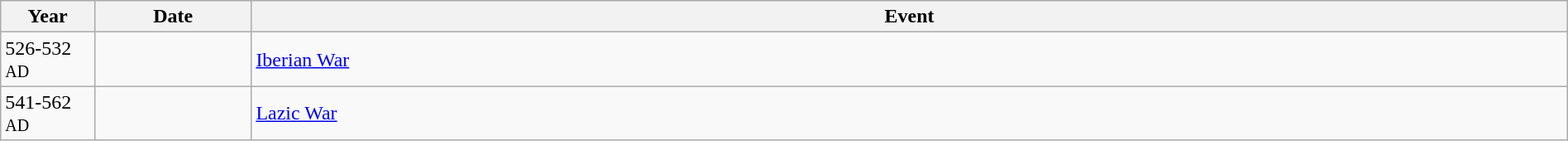<table class="wikitable" width="100%">
<tr>
<th style="width:6%">Year</th>
<th style="width:10%">Date</th>
<th>Event</th>
</tr>
<tr>
<td>526-532 <small>AD</small></td>
<td></td>
<td><a href='#'>Iberian War</a></td>
</tr>
<tr>
<td>541-562 <small>AD</small></td>
<td></td>
<td><a href='#'>Lazic War</a></td>
</tr>
</table>
